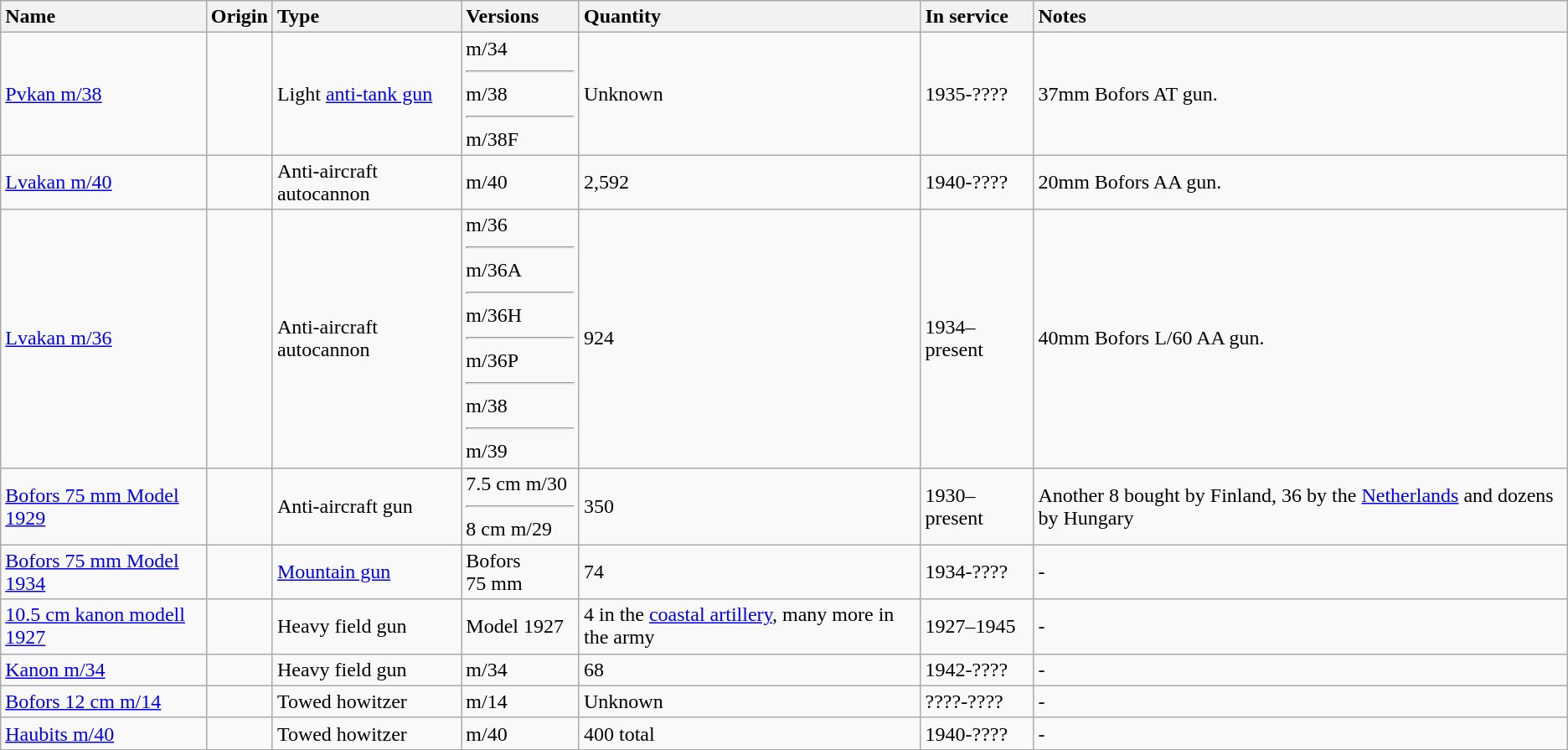<table class="wikitable">
<tr>
<th style="text-align:left">Name</th>
<th style="text-align:left">Origin</th>
<th style="text-align:left">Type</th>
<th style="text-align:left">Versions</th>
<th style="text-align:left">Quantity</th>
<th style="text-align:left">In service</th>
<th style="text-align:left">Notes</th>
</tr>
<tr>
<td><a href='#'>Pvkan m/38</a></td>
<td></td>
<td>Light <a href='#'>anti-tank gun</a></td>
<td>m/34<hr>m/38<hr>m/38F</td>
<td>Unknown</td>
<td>1935-????</td>
<td>37mm Bofors AT gun.</td>
</tr>
<tr>
<td><a href='#'>Lvakan m/40</a></td>
<td></td>
<td>Anti-aircraft autocannon</td>
<td>m/40</td>
<td>2,592</td>
<td>1940-????</td>
<td>20mm Bofors AA gun.</td>
</tr>
<tr>
<td><a href='#'>Lvakan m/36</a></td>
<td></td>
<td>Anti-aircraft autocannon</td>
<td>m/36<hr>m/36A<hr>m/36H<hr>m/36P<hr>m/38<hr>m/39</td>
<td>924</td>
<td>1934–present</td>
<td>40mm Bofors L/60 AA gun.</td>
</tr>
<tr>
<td><a href='#'>Bofors 75 mm Model 1929</a></td>
<td></td>
<td>Anti-aircraft gun</td>
<td>7.5 cm m/30<hr>8 cm m/29</td>
<td>350</td>
<td>1930–present</td>
<td>Another 8 bought by Finland, 36 by the <a href='#'>Netherlands</a> and dozens by Hungary</td>
</tr>
<tr>
<td><a href='#'>Bofors 75 mm Model 1934</a></td>
<td></td>
<td><a href='#'>Mountain gun</a></td>
<td>Bofors 75 mm</td>
<td>74</td>
<td>1934-????</td>
<td>-</td>
</tr>
<tr>
<td><a href='#'>10.5 cm kanon modell 1927</a></td>
<td></td>
<td>Heavy field gun</td>
<td>Model 1927</td>
<td>4 in the <a href='#'>coastal artillery</a>, many more in the army</td>
<td>1927–1945</td>
<td>-</td>
</tr>
<tr>
<td><a href='#'>Kanon m/34</a></td>
<td></td>
<td>Heavy field gun</td>
<td>m/34</td>
<td>68</td>
<td>1942-????</td>
<td>-</td>
</tr>
<tr>
<td><a href='#'>Bofors 12 cm m/14</a></td>
<td></td>
<td>Towed howitzer</td>
<td>m/14</td>
<td>Unknown</td>
<td>????-????</td>
<td>-</td>
</tr>
<tr>
<td><a href='#'>Haubits m/40</a></td>
<td></td>
<td>Towed howitzer</td>
<td>m/40</td>
<td>400 total</td>
<td>1940-????</td>
<td>-</td>
</tr>
<tr>
</tr>
</table>
